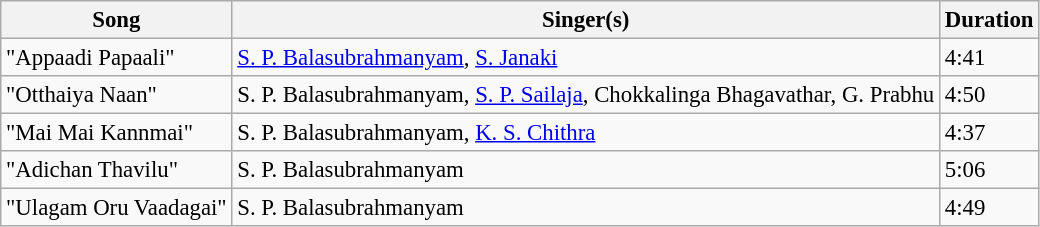<table class="wikitable" style="font-size:95%;">
<tr>
<th>Song</th>
<th>Singer(s)</th>
<th>Duration</th>
</tr>
<tr>
<td>"Appaadi Papaali"</td>
<td><a href='#'>S. P. Balasubrahmanyam</a>, <a href='#'>S. Janaki</a></td>
<td>4:41</td>
</tr>
<tr>
<td>"Otthaiya Naan"</td>
<td>S. P. Balasubrahmanyam, <a href='#'>S. P. Sailaja</a>, Chokkalinga Bhagavathar, G. Prabhu</td>
<td>4:50</td>
</tr>
<tr>
<td>"Mai Mai Kannmai"</td>
<td>S. P. Balasubrahmanyam, <a href='#'>K. S. Chithra</a></td>
<td>4:37</td>
</tr>
<tr>
<td>"Adichan Thavilu"</td>
<td>S. P. Balasubrahmanyam</td>
<td>5:06</td>
</tr>
<tr>
<td>"Ulagam Oru Vaadagai"</td>
<td>S. P. Balasubrahmanyam</td>
<td>4:49</td>
</tr>
</table>
